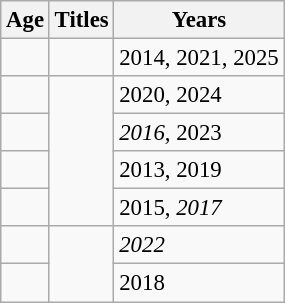<table class="wikitable sortable" style="font-size: 95%;">
<tr>
<th>Age</th>
<th>Titles</th>
<th>Years</th>
</tr>
<tr>
<td></td>
<td></td>
<td>2014, 2021, 2025</td>
</tr>
<tr>
<td></td>
<td rowspan="4"></td>
<td>2020, 2024</td>
</tr>
<tr>
<td></td>
<td><em>2016</em>, 2023</td>
</tr>
<tr>
<td></td>
<td>2013, 2019</td>
</tr>
<tr>
<td></td>
<td>2015, <em>2017</em></td>
</tr>
<tr>
<td></td>
<td rowspan="2"></td>
<td><em>2022</em></td>
</tr>
<tr>
<td></td>
<td>2018</td>
</tr>
</table>
